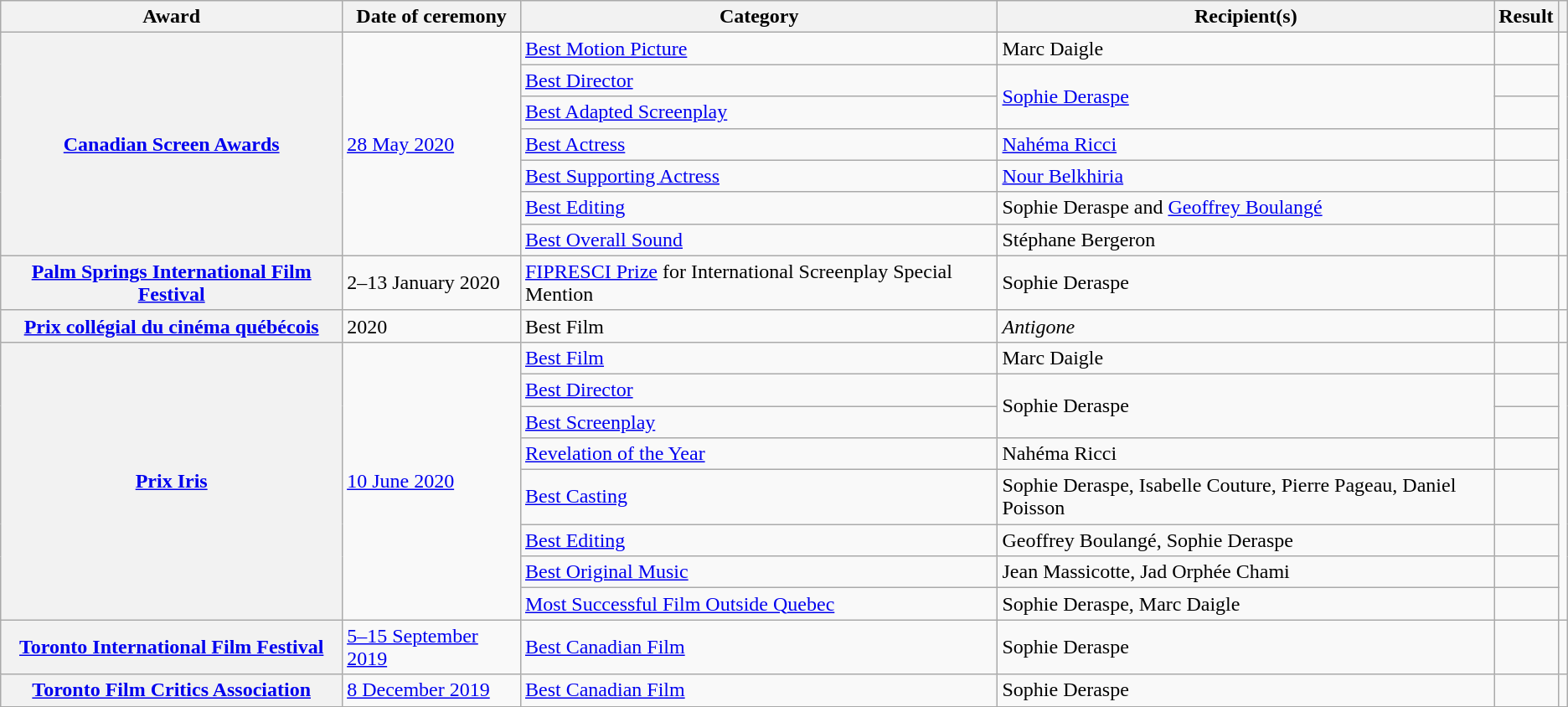<table class="wikitable plainrowheaders sortable">
<tr>
<th scope="col">Award</th>
<th scope="col">Date of ceremony</th>
<th scope="col">Category</th>
<th scope="col">Recipient(s)</th>
<th scope="col">Result</th>
<th scope="col" class="unsortable"></th>
</tr>
<tr>
<th scope="row" rowspan=7><a href='#'>Canadian Screen Awards</a></th>
<td rowspan="7"><a href='#'>28 May 2020</a></td>
<td><a href='#'>Best Motion Picture</a></td>
<td>Marc Daigle</td>
<td></td>
<td rowspan="7"></td>
</tr>
<tr>
<td><a href='#'>Best Director</a></td>
<td rowspan="2"><a href='#'>Sophie Deraspe</a></td>
<td></td>
</tr>
<tr>
<td><a href='#'>Best Adapted Screenplay</a></td>
<td></td>
</tr>
<tr>
<td><a href='#'>Best Actress</a></td>
<td><a href='#'>Nahéma Ricci</a></td>
<td></td>
</tr>
<tr>
<td><a href='#'>Best Supporting Actress</a></td>
<td><a href='#'>Nour Belkhiria</a></td>
<td></td>
</tr>
<tr>
<td><a href='#'>Best Editing</a></td>
<td>Sophie Deraspe and <a href='#'>Geoffrey Boulangé</a></td>
<td></td>
</tr>
<tr>
<td><a href='#'>Best Overall Sound</a></td>
<td>Stéphane Bergeron</td>
<td></td>
</tr>
<tr>
<th scope="row"><a href='#'>Palm Springs International Film Festival</a></th>
<td>2–13 January 2020</td>
<td><a href='#'>FIPRESCI Prize</a> for International Screenplay Special Mention</td>
<td>Sophie Deraspe</td>
<td></td>
<td></td>
</tr>
<tr>
<th scope="row"><a href='#'>Prix collégial du cinéma québécois</a></th>
<td>2020</td>
<td>Best Film</td>
<td><em>Antigone</em></td>
<td></td>
<td></td>
</tr>
<tr>
<th scope="row" rowspan=8><a href='#'>Prix Iris</a></th>
<td rowspan="8"><a href='#'>10 June 2020</a></td>
<td><a href='#'>Best Film</a></td>
<td>Marc Daigle</td>
<td></td>
<td rowspan="8"></td>
</tr>
<tr>
<td><a href='#'>Best Director</a></td>
<td rowspan="2">Sophie Deraspe</td>
<td></td>
</tr>
<tr>
<td><a href='#'>Best Screenplay</a></td>
<td></td>
</tr>
<tr>
<td><a href='#'>Revelation of the Year</a></td>
<td>Nahéma Ricci</td>
<td></td>
</tr>
<tr>
<td><a href='#'>Best Casting</a></td>
<td>Sophie Deraspe, Isabelle Couture, Pierre Pageau, Daniel Poisson</td>
<td></td>
</tr>
<tr>
<td><a href='#'>Best Editing</a></td>
<td>Geoffrey Boulangé, Sophie Deraspe</td>
<td></td>
</tr>
<tr>
<td><a href='#'>Best Original Music</a></td>
<td>Jean Massicotte, Jad Orphée Chami</td>
<td></td>
</tr>
<tr>
<td><a href='#'>Most Successful Film Outside Quebec</a></td>
<td>Sophie Deraspe, Marc Daigle</td>
<td></td>
</tr>
<tr>
<th scope="row"><a href='#'>Toronto International Film Festival</a></th>
<td><a href='#'>5–15 September 2019</a></td>
<td><a href='#'>Best Canadian Film</a></td>
<td>Sophie Deraspe</td>
<td></td>
<td></td>
</tr>
<tr>
<th scope="row"><a href='#'>Toronto Film Critics Association</a></th>
<td><a href='#'>8 December 2019</a></td>
<td><a href='#'>Best Canadian Film</a></td>
<td>Sophie Deraspe</td>
<td></td>
<td></td>
</tr>
<tr>
</tr>
</table>
